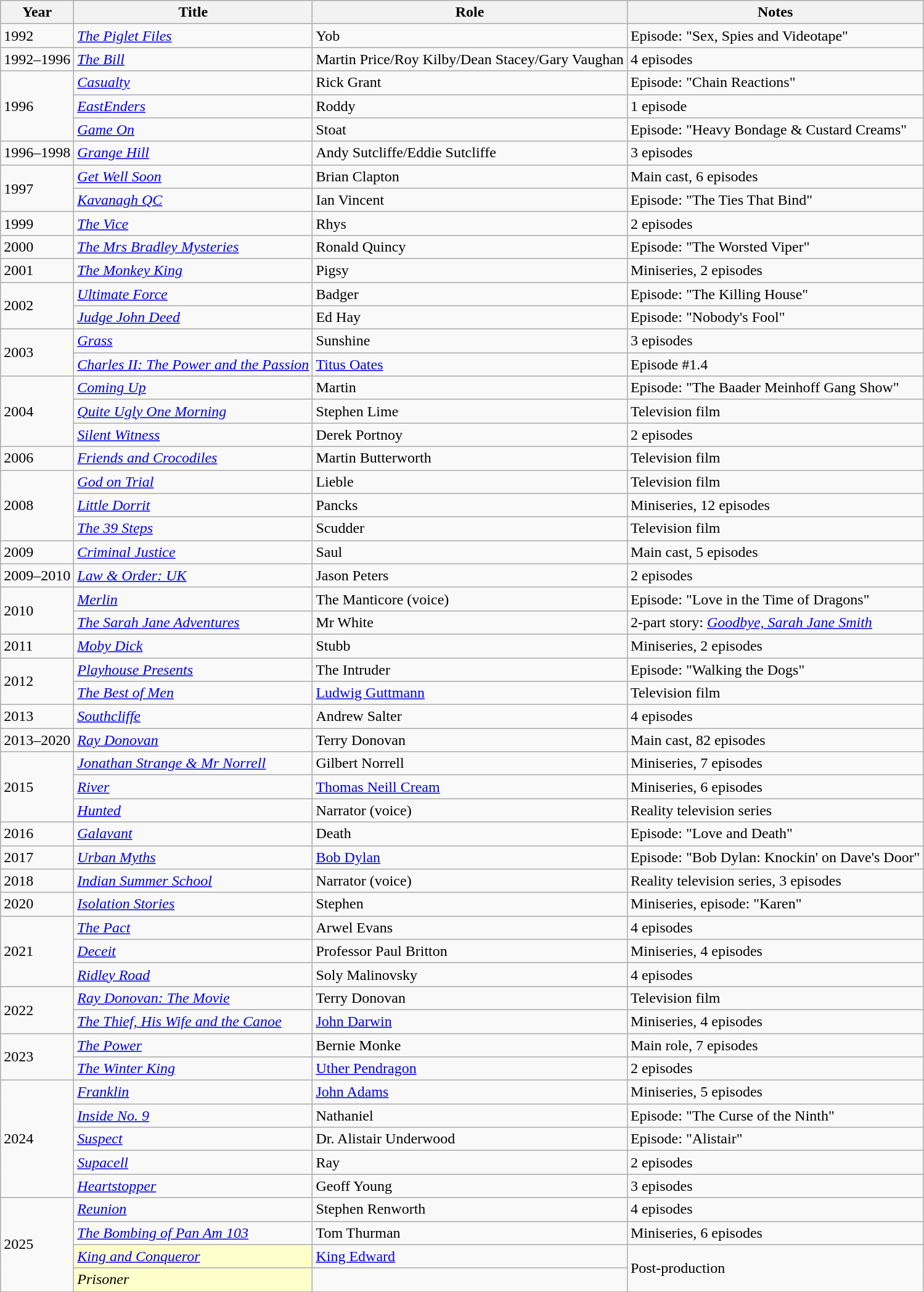<table class="wikitable sortable">
<tr>
<th>Year</th>
<th>Title</th>
<th>Role</th>
<th>Notes</th>
</tr>
<tr>
<td>1992</td>
<td><em><a href='#'>The Piglet Files</a></em></td>
<td>Yob</td>
<td>Episode: "Sex, Spies and Videotape"</td>
</tr>
<tr>
<td>1992–1996</td>
<td><em><a href='#'>The Bill</a></em></td>
<td>Martin Price/Roy Kilby/Dean Stacey/Gary Vaughan</td>
<td>4 episodes</td>
</tr>
<tr>
<td rowspan="3">1996</td>
<td><em><a href='#'>Casualty</a></em></td>
<td>Rick Grant</td>
<td>Episode: "Chain Reactions"</td>
</tr>
<tr>
<td><em><a href='#'>EastEnders</a></em></td>
<td>Roddy</td>
<td>1 episode</td>
</tr>
<tr>
<td><em><a href='#'>Game On</a></em></td>
<td>Stoat</td>
<td>Episode: "Heavy Bondage & Custard Creams"</td>
</tr>
<tr>
<td>1996–1998</td>
<td><em><a href='#'>Grange Hill</a></em></td>
<td>Andy Sutcliffe/Eddie Sutcliffe</td>
<td>3 episodes</td>
</tr>
<tr>
<td rowspan="2">1997</td>
<td><em><a href='#'>Get Well Soon</a></em></td>
<td>Brian Clapton</td>
<td>Main cast, 6 episodes</td>
</tr>
<tr>
<td><em><a href='#'>Kavanagh QC</a></em></td>
<td>Ian Vincent</td>
<td>Episode: "The Ties That Bind"</td>
</tr>
<tr>
<td>1999</td>
<td><em><a href='#'>The Vice</a></em></td>
<td>Rhys</td>
<td>2 episodes</td>
</tr>
<tr>
<td>2000</td>
<td><em><a href='#'>The Mrs Bradley Mysteries</a></em></td>
<td>Ronald Quincy</td>
<td>Episode: "The Worsted Viper"</td>
</tr>
<tr>
<td>2001</td>
<td><em><a href='#'>The Monkey King</a></em></td>
<td>Pigsy</td>
<td>Miniseries, 2 episodes</td>
</tr>
<tr>
<td rowspan="2">2002</td>
<td><em><a href='#'>Ultimate Force</a></em></td>
<td>Badger</td>
<td>Episode: "The Killing House"</td>
</tr>
<tr>
<td><em><a href='#'>Judge John Deed</a></em></td>
<td>Ed Hay</td>
<td>Episode: "Nobody's Fool"</td>
</tr>
<tr>
<td rowspan="2">2003</td>
<td><em><a href='#'>Grass</a></em></td>
<td>Sunshine</td>
<td>3 episodes</td>
</tr>
<tr>
<td><em><a href='#'>Charles II: The Power and the Passion</a></em></td>
<td><a href='#'>Titus Oates</a></td>
<td>Episode #1.4</td>
</tr>
<tr>
<td rowspan="3">2004</td>
<td><em><a href='#'>Coming Up</a></em></td>
<td>Martin</td>
<td>Episode: "The Baader Meinhoff Gang Show"</td>
</tr>
<tr>
<td><em><a href='#'>Quite Ugly One Morning</a></em></td>
<td>Stephen Lime</td>
<td>Television film</td>
</tr>
<tr>
<td><em><a href='#'>Silent Witness</a></em></td>
<td>Derek Portnoy</td>
<td>2 episodes</td>
</tr>
<tr>
<td>2006</td>
<td><em><a href='#'>Friends and Crocodiles</a></em></td>
<td>Martin Butterworth</td>
<td>Television film</td>
</tr>
<tr>
<td rowspan="3">2008</td>
<td><em><a href='#'>God on Trial</a></em></td>
<td>Lieble</td>
<td>Television film</td>
</tr>
<tr>
<td><em><a href='#'>Little Dorrit</a></em></td>
<td>Pancks</td>
<td>Miniseries, 12 episodes</td>
</tr>
<tr>
<td><em><a href='#'>The 39 Steps</a></em></td>
<td>Scudder</td>
<td>Television film</td>
</tr>
<tr>
<td>2009</td>
<td><em><a href='#'>Criminal Justice</a></em></td>
<td>Saul</td>
<td>Main cast, 5 episodes</td>
</tr>
<tr>
<td>2009–2010</td>
<td><em><a href='#'>Law & Order: UK</a></em></td>
<td>Jason Peters</td>
<td>2 episodes</td>
</tr>
<tr>
<td rowspan="2">2010</td>
<td><em><a href='#'>Merlin</a></em></td>
<td>The Manticore (voice)</td>
<td>Episode: "Love in the Time of Dragons"</td>
</tr>
<tr>
<td><em><a href='#'>The Sarah Jane Adventures</a></em></td>
<td>Mr White</td>
<td>2-part story: <em><a href='#'>Goodbye, Sarah Jane Smith</a></em></td>
</tr>
<tr>
<td>2011</td>
<td><em><a href='#'>Moby Dick</a></em></td>
<td>Stubb</td>
<td>Miniseries, 2 episodes</td>
</tr>
<tr>
<td rowspan="2">2012</td>
<td><em><a href='#'>Playhouse Presents</a></em></td>
<td>The Intruder</td>
<td>Episode: "Walking the Dogs"</td>
</tr>
<tr>
<td><em><a href='#'>The Best of Men</a></em></td>
<td><a href='#'>Ludwig Guttmann</a></td>
<td>Television film</td>
</tr>
<tr>
<td>2013</td>
<td><em><a href='#'>Southcliffe</a></em></td>
<td>Andrew Salter</td>
<td>4 episodes</td>
</tr>
<tr>
<td>2013–2020</td>
<td><em><a href='#'>Ray Donovan</a></em></td>
<td>Terry Donovan</td>
<td>Main cast, 82 episodes</td>
</tr>
<tr>
<td rowspan="3">2015</td>
<td><em><a href='#'>Jonathan Strange & Mr Norrell</a></em></td>
<td>Gilbert Norrell</td>
<td>Miniseries, 7 episodes</td>
</tr>
<tr>
<td><em><a href='#'>River</a></em></td>
<td><a href='#'>Thomas Neill Cream</a></td>
<td>Miniseries, 6 episodes</td>
</tr>
<tr>
<td><em><a href='#'>Hunted</a></em></td>
<td>Narrator (voice)</td>
<td>Reality television series</td>
</tr>
<tr>
<td>2016</td>
<td><em><a href='#'>Galavant</a></em></td>
<td>Death</td>
<td>Episode: "Love and Death"</td>
</tr>
<tr>
<td>2017</td>
<td><em><a href='#'>Urban Myths</a></em></td>
<td><a href='#'>Bob Dylan</a></td>
<td>Episode: "Bob Dylan: Knockin' on Dave's Door"</td>
</tr>
<tr>
<td>2018</td>
<td><em><a href='#'>Indian Summer School</a></em></td>
<td>Narrator (voice)</td>
<td>Reality television series, 3 episodes</td>
</tr>
<tr>
<td>2020</td>
<td><em><a href='#'>Isolation Stories</a></em></td>
<td>Stephen</td>
<td>Miniseries, episode: "Karen"</td>
</tr>
<tr>
<td rowspan="3">2021</td>
<td><em><a href='#'>The Pact</a></em></td>
<td>Arwel Evans</td>
<td>4 episodes</td>
</tr>
<tr>
<td><em><a href='#'>Deceit</a></em></td>
<td>Professor Paul Britton</td>
<td>Miniseries, 4 episodes</td>
</tr>
<tr>
<td><em><a href='#'>Ridley Road</a></em></td>
<td>Soly Malinovsky</td>
<td>4 episodes</td>
</tr>
<tr>
<td rowspan="2">2022</td>
<td><em><a href='#'>Ray Donovan: The Movie</a></em></td>
<td>Terry Donovan</td>
<td>Television film</td>
</tr>
<tr>
<td><em><a href='#'>The Thief, His Wife and the Canoe</a></em></td>
<td><a href='#'>John Darwin</a></td>
<td>Miniseries, 4 episodes</td>
</tr>
<tr>
<td rowspan="2">2023</td>
<td><em><a href='#'>The Power</a></em></td>
<td>Bernie Monke</td>
<td>Main role, 7 episodes</td>
</tr>
<tr>
<td><em><a href='#'>The Winter King</a></em></td>
<td><a href='#'>Uther Pendragon</a></td>
<td>2 episodes</td>
</tr>
<tr>
<td rowspan="5">2024</td>
<td><em><a href='#'>Franklin</a></em></td>
<td><a href='#'>John Adams</a></td>
<td>Miniseries, 5 episodes</td>
</tr>
<tr>
<td><em><a href='#'>Inside No. 9</a></em></td>
<td>Nathaniel</td>
<td>Episode: "The Curse of the Ninth"</td>
</tr>
<tr>
<td><em><a href='#'>Suspect</a></em></td>
<td>Dr. Alistair Underwood</td>
<td>Episode: "Alistair"</td>
</tr>
<tr>
<td><em><a href='#'>Supacell</a></em></td>
<td>Ray</td>
<td>2 episodes</td>
</tr>
<tr>
<td><em><a href='#'>Heartstopper</a></em></td>
<td>Geoff Young</td>
<td>3 episodes</td>
</tr>
<tr>
<td rowspan=4>2025</td>
<td><em><a href='#'>Reunion</a></em></td>
<td>Stephen Renworth</td>
<td>4 episodes</td>
</tr>
<tr>
<td><em><a href='#'>The Bombing of Pan Am 103</a></em></td>
<td>Tom Thurman</td>
<td>Miniseries, 6 episodes</td>
</tr>
<tr>
<td style="background:#FFFFCC;"><em><a href='#'>King and Conqueror</a></em> </td>
<td><a href='#'>King Edward</a></td>
<td rowspan=2>Post-production</td>
</tr>
<tr>
<td style="background:#FFFFCC;"><em>Prisoner</em> </td>
<td></td>
</tr>
</table>
